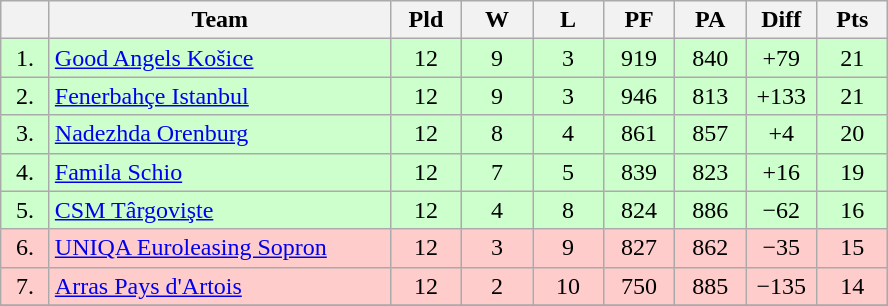<table class="wikitable" style="text-align:center">
<tr>
<th width=25></th>
<th width=220>Team</th>
<th width=40>Pld</th>
<th width=40>W</th>
<th width=40>L</th>
<th width=40>PF</th>
<th width=40>PA</th>
<th width=40>Diff</th>
<th width=40>Pts</th>
</tr>
<tr style="background:#ccffcc;">
<td>1.</td>
<td align=left> <a href='#'>Good Angels Košice</a></td>
<td>12</td>
<td>9</td>
<td>3</td>
<td>919</td>
<td>840</td>
<td>+79</td>
<td>21</td>
</tr>
<tr style="background:#ccffcc;">
<td>2.</td>
<td align=left> <a href='#'>Fenerbahçe Istanbul</a></td>
<td>12</td>
<td>9</td>
<td>3</td>
<td>946</td>
<td>813</td>
<td>+133</td>
<td>21</td>
</tr>
<tr style="background:#ccffcc;">
<td>3.</td>
<td align=left> <a href='#'>Nadezhda Orenburg</a></td>
<td>12</td>
<td>8</td>
<td>4</td>
<td>861</td>
<td>857</td>
<td>+4</td>
<td>20</td>
</tr>
<tr style="background:#ccffcc;">
<td>4.</td>
<td align=left> <a href='#'>Famila Schio</a></td>
<td>12</td>
<td>7</td>
<td>5</td>
<td>839</td>
<td>823</td>
<td>+16</td>
<td>19</td>
</tr>
<tr style="background:#ccffcc;">
<td>5.</td>
<td align=left> <a href='#'>CSM Târgovişte</a></td>
<td>12</td>
<td>4</td>
<td>8</td>
<td>824</td>
<td>886</td>
<td>−62</td>
<td>16</td>
</tr>
<tr style="background:#ffcccc;">
<td>6.</td>
<td align=left> <a href='#'>UNIQA Euroleasing Sopron</a></td>
<td>12</td>
<td>3</td>
<td>9</td>
<td>827</td>
<td>862</td>
<td>−35</td>
<td>15</td>
</tr>
<tr style="background:#ffcccc;">
<td>7.</td>
<td align=left> <a href='#'>Arras Pays d'Artois</a></td>
<td>12</td>
<td>2</td>
<td>10</td>
<td>750</td>
<td>885</td>
<td>−135</td>
<td>14</td>
</tr>
<tr>
</tr>
</table>
